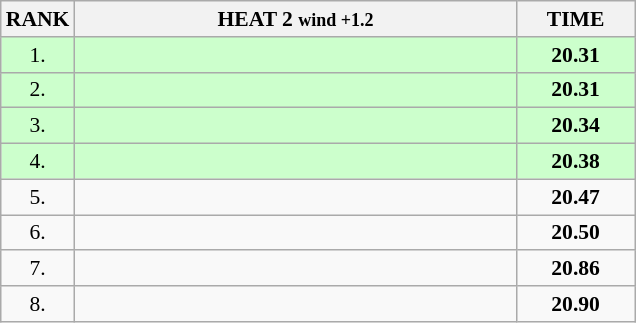<table class="wikitable" style="border-collapse: collapse; font-size: 90%;">
<tr>
<th>RANK</th>
<th style="width: 20em">HEAT 2 <small>wind +1.2</small></th>
<th style="width: 5em">TIME</th>
</tr>
<tr style="background:#ccffcc;">
<td align="center">1.</td>
<td></td>
<td align="center"><strong>20.31</strong></td>
</tr>
<tr style="background:#ccffcc;">
<td align="center">2.</td>
<td></td>
<td align="center"><strong>20.31</strong></td>
</tr>
<tr style="background:#ccffcc;">
<td align="center">3.</td>
<td></td>
<td align="center"><strong>20.34</strong></td>
</tr>
<tr style="background:#ccffcc;">
<td align="center">4.</td>
<td></td>
<td align="center"><strong>20.38</strong></td>
</tr>
<tr>
<td align="center">5.</td>
<td></td>
<td align="center"><strong>20.47</strong></td>
</tr>
<tr>
<td align="center">6.</td>
<td></td>
<td align="center"><strong>20.50</strong></td>
</tr>
<tr>
<td align="center">7.</td>
<td></td>
<td align="center"><strong>20.86</strong></td>
</tr>
<tr>
<td align="center">8.</td>
<td></td>
<td align="center"><strong>20.90</strong></td>
</tr>
</table>
